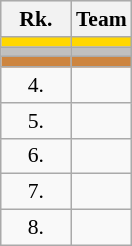<table class="wikitable" style="border:1px solid #AAAAAA;font-size:90%">
<tr bgcolor="#E4E4E4">
<th style="border-bottom:1px solid #AAAAAA" width=40>Rk.</th>
<th style="border-bottom:1px solid #AAAAAA">Team</th>
</tr>
<tr style="background:#ffd700;">
<td align=center></td>
<td></td>
</tr>
<tr style="background:#c0c0c0;">
<td align=center></td>
<td></td>
</tr>
<tr style="background:#CD853F;">
<td align=center></td>
<td></td>
</tr>
<tr>
<td align=center>4.</td>
<td></td>
</tr>
<tr>
<td align=center>5.</td>
<td></td>
</tr>
<tr>
<td align=center>6.</td>
<td></td>
</tr>
<tr>
<td align=center>7.</td>
<td></td>
</tr>
<tr>
<td align=center>8.</td>
<td></td>
</tr>
</table>
